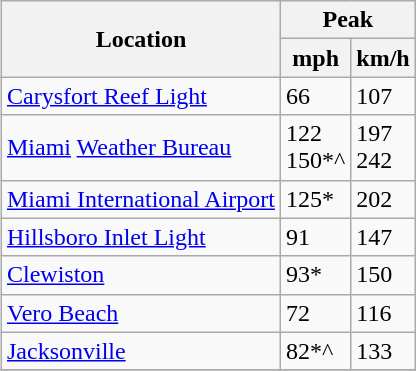<table class="wikitable" style="float:right;margin:0 0 0.5em 1em;">
<tr>
<th rowspan=2>Location</th>
<th colspan=2>Peak</th>
</tr>
<tr>
<th>mph</th>
<th>km/h</th>
</tr>
<tr>
<td><a href='#'>Carysfort Reef Light</a></td>
<td>66</td>
<td>107</td>
</tr>
<tr>
<td><a href='#'>Miami</a> <a href='#'>Weather Bureau</a></td>
<td>122<br>150*^</td>
<td>197<br>242</td>
</tr>
<tr>
<td><a href='#'>Miami International Airport</a></td>
<td>125*</td>
<td>202</td>
</tr>
<tr>
<td><a href='#'>Hillsboro Inlet Light</a></td>
<td>91</td>
<td>147</td>
</tr>
<tr>
<td><a href='#'>Clewiston</a></td>
<td>93*</td>
<td>150</td>
</tr>
<tr>
<td><a href='#'>Vero Beach</a></td>
<td>72</td>
<td>116</td>
</tr>
<tr>
<td><a href='#'>Jacksonville</a></td>
<td>82*^</td>
<td>133</td>
</tr>
<tr>
</tr>
</table>
